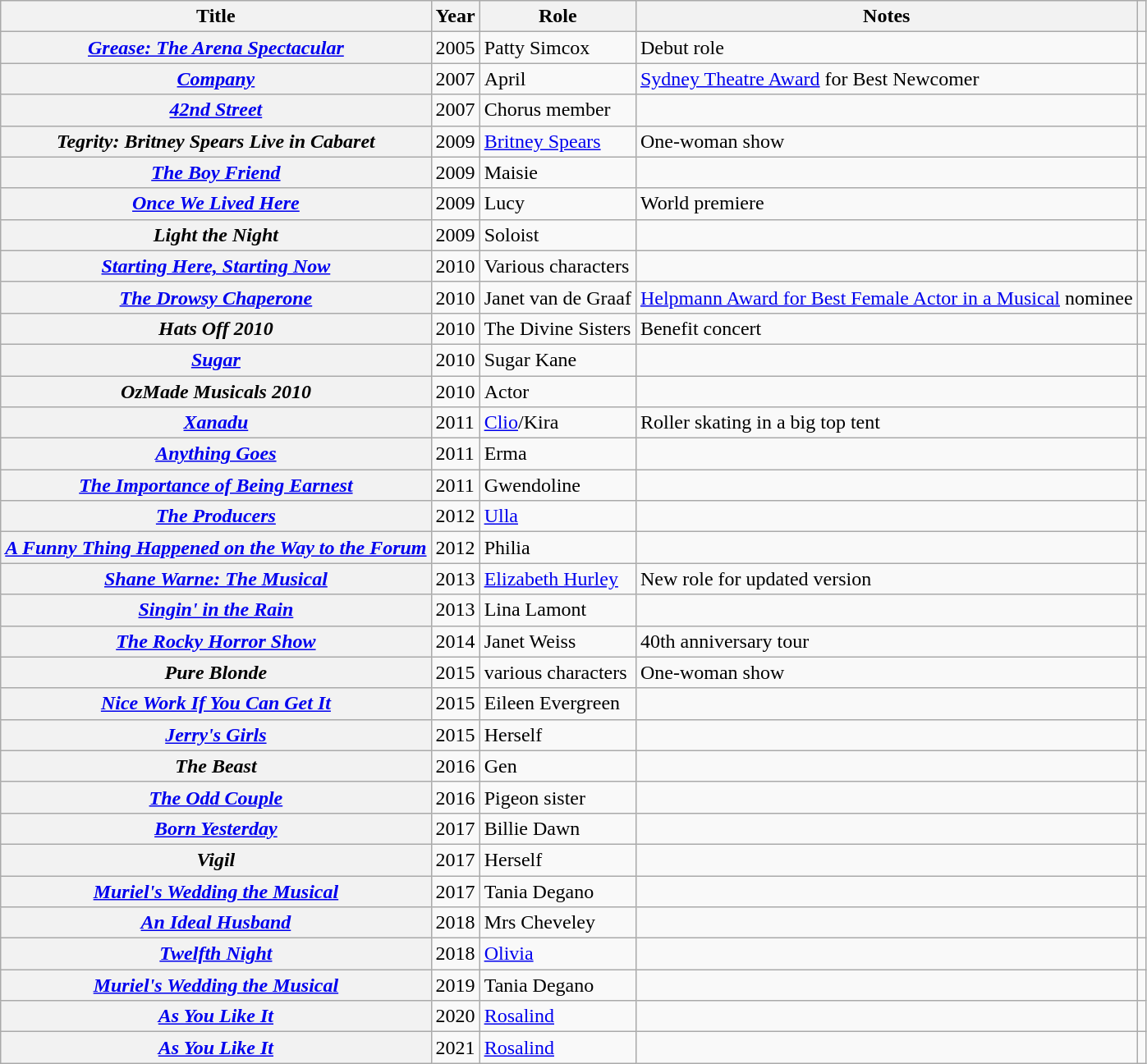<table class="wikitable plainrowheaders sortable">
<tr>
<th scope="col">Title</th>
<th scope="col">Year</th>
<th scope="col">Role</th>
<th scope="col" class="unsortable">Notes</th>
<th scope="col" class="unsortable"></th>
</tr>
<tr>
<th scope="row"><em><a href='#'>Grease: The Arena Spectacular</a></em></th>
<td>2005</td>
<td>Patty Simcox</td>
<td>Debut role</td>
<td></td>
</tr>
<tr>
<th scope="row"><em><a href='#'>Company</a></em></th>
<td>2007</td>
<td>April</td>
<td><a href='#'>Sydney Theatre Award</a> for Best Newcomer</td>
<td></td>
</tr>
<tr>
<th scope="row"><em><a href='#'>42nd Street</a></em></th>
<td>2007</td>
<td>Chorus member</td>
<td></td>
<td></td>
</tr>
<tr>
<th scope="row"><em>Tegrity: Britney Spears Live in Cabaret</em></th>
<td>2009</td>
<td><a href='#'>Britney Spears</a></td>
<td>One-woman show</td>
<td></td>
</tr>
<tr>
<th scope="row"><em><a href='#'>The Boy Friend</a></em></th>
<td>2009</td>
<td>Maisie</td>
<td></td>
<td></td>
</tr>
<tr>
<th scope="row"><em><a href='#'>Once We Lived Here</a></em></th>
<td>2009</td>
<td>Lucy</td>
<td>World premiere</td>
<td></td>
</tr>
<tr>
<th scope="row"><em>Light the Night</em></th>
<td>2009</td>
<td>Soloist</td>
<td></td>
<td></td>
</tr>
<tr>
<th scope="row"><em><a href='#'>Starting Here, Starting Now</a></em></th>
<td>2010</td>
<td>Various characters</td>
<td></td>
<td></td>
</tr>
<tr>
<th scope="row"><em><a href='#'>The Drowsy Chaperone</a></em></th>
<td>2010</td>
<td>Janet van de Graaf</td>
<td><a href='#'>Helpmann Award for Best Female Actor in a Musical</a> nominee</td>
<td></td>
</tr>
<tr>
<th scope="row"><em>Hats Off 2010</em></th>
<td>2010</td>
<td>The Divine Sisters</td>
<td>Benefit concert</td>
<td></td>
</tr>
<tr>
<th scope="row"><em><a href='#'>Sugar</a></em></th>
<td>2010</td>
<td>Sugar Kane</td>
<td></td>
<td></td>
</tr>
<tr>
<th scope="row"><em>OzMade Musicals 2010</em></th>
<td>2010</td>
<td>Actor</td>
<td></td>
<td></td>
</tr>
<tr>
<th scope="row"><em><a href='#'>Xanadu</a></em></th>
<td>2011</td>
<td><a href='#'>Clio</a>/Kira</td>
<td>Roller skating in a big top tent</td>
<td></td>
</tr>
<tr>
<th scope="row"><em><a href='#'>Anything Goes</a></em></th>
<td>2011</td>
<td>Erma</td>
<td></td>
<td></td>
</tr>
<tr>
<th scope="row"><em><a href='#'>The Importance of Being Earnest</a></em></th>
<td>2011</td>
<td>Gwendoline</td>
<td></td>
<td></td>
</tr>
<tr>
<th scope="row"><em><a href='#'>The Producers</a></em></th>
<td>2012</td>
<td><a href='#'>Ulla</a></td>
<td></td>
<td></td>
</tr>
<tr>
<th scope="row"><em><a href='#'>A Funny Thing Happened on the Way to the Forum</a></em></th>
<td>2012</td>
<td>Philia</td>
<td></td>
<td></td>
</tr>
<tr>
<th scope="row"><em><a href='#'>Shane Warne: The Musical</a></em></th>
<td>2013</td>
<td><a href='#'>Elizabeth Hurley</a></td>
<td>New role for updated version</td>
<td></td>
</tr>
<tr>
<th scope="row"><em><a href='#'>Singin' in the Rain</a></em></th>
<td>2013</td>
<td>Lina Lamont</td>
<td></td>
<td></td>
</tr>
<tr>
<th scope="row"><a href='#'><em>The Rocky Horror Show</em></a></th>
<td>2014</td>
<td>Janet Weiss</td>
<td>40th anniversary tour</td>
<td></td>
</tr>
<tr>
<th scope="row"><em>Pure Blonde</em></th>
<td>2015</td>
<td>various characters</td>
<td>One-woman show</td>
<td></td>
</tr>
<tr>
<th scope="row"><em><a href='#'>Nice Work If You Can Get It</a></em></th>
<td>2015</td>
<td>Eileen Evergreen</td>
<td></td>
<td></td>
</tr>
<tr>
<th scope="row"><em><a href='#'>Jerry's Girls</a></em></th>
<td>2015</td>
<td>Herself</td>
<td></td>
<td></td>
</tr>
<tr>
<th scope="row"><em>The Beast</em></th>
<td>2016</td>
<td>Gen</td>
<td></td>
<td></td>
</tr>
<tr>
<th scope="row"><em><a href='#'>The Odd Couple</a></em></th>
<td>2016</td>
<td>Pigeon sister</td>
<td></td>
<td></td>
</tr>
<tr>
<th scope="row"><em><a href='#'>Born Yesterday</a></em></th>
<td>2017</td>
<td>Billie Dawn</td>
<td></td>
<td></td>
</tr>
<tr>
<th scope="row"><em>Vigil</em></th>
<td>2017</td>
<td>Herself</td>
<td></td>
<td></td>
</tr>
<tr>
<th scope="row"><em><a href='#'>Muriel's Wedding the Musical</a></em></th>
<td>2017</td>
<td>Tania Degano</td>
<td></td>
<td></td>
</tr>
<tr>
<th scope="row"><em><a href='#'>An Ideal Husband</a></em></th>
<td>2018</td>
<td>Mrs Cheveley</td>
<td></td>
<td></td>
</tr>
<tr>
<th scope="row"><em><a href='#'>Twelfth Night</a></em></th>
<td>2018</td>
<td><a href='#'>Olivia</a></td>
<td></td>
<td></td>
</tr>
<tr>
<th scope="row"><em><a href='#'>Muriel's Wedding the Musical</a></em></th>
<td>2019</td>
<td>Tania Degano</td>
<td></td>
<td></td>
</tr>
<tr>
<th scope="row"><em><a href='#'>As You Like It</a></em></th>
<td>2020</td>
<td><a href='#'>Rosalind</a></td>
<td></td>
<td></td>
</tr>
<tr>
<th scope="row"><em><a href='#'>As You Like It</a></em></th>
<td>2021</td>
<td><a href='#'>Rosalind</a></td>
<td></td>
<td></td>
</tr>
</table>
